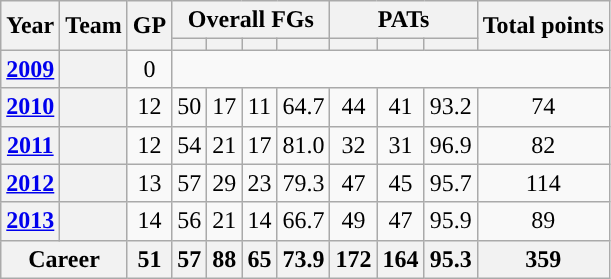<table class="wikitable" style="text-align:center;">
<tr>
<th rowspan="2">Year</th>
<th rowspan="2">Team</th>
<th rowspan="2">GP</th>
<th colspan="4">Overall FGs</th>
<th colspan="3">PATs</th>
<th rowspan="2">Total points</th>
</tr>
<tr>
<th></th>
<th></th>
<th></th>
<th></th>
<th></th>
<th></th>
<th></th>
</tr>
<tr>
<th><a href='#'>2009</a></th>
<th><a href='#'></a></th>
<td>0</td>
<td colspan="8"></td>
</tr>
<tr>
<th><a href='#'>2010</a></th>
<th><a href='#'></a></th>
<td>12</td>
<td>50</td>
<td>17</td>
<td>11</td>
<td>64.7</td>
<td>44</td>
<td>41</td>
<td>93.2</td>
<td>74</td>
</tr>
<tr>
<th><a href='#'>2011</a></th>
<th><a href='#'></a></th>
<td>12</td>
<td>54</td>
<td>21</td>
<td>17</td>
<td>81.0</td>
<td>32</td>
<td>31</td>
<td>96.9</td>
<td>82</td>
</tr>
<tr>
<th><a href='#'>2012</a></th>
<th><a href='#'></a></th>
<td>13</td>
<td>57</td>
<td>29</td>
<td>23</td>
<td>79.3</td>
<td>47</td>
<td>45</td>
<td>95.7</td>
<td>114</td>
</tr>
<tr>
<th><a href='#'>2013</a></th>
<th><a href='#'></a></th>
<td>14</td>
<td>56</td>
<td>21</td>
<td>14</td>
<td>66.7</td>
<td>49</td>
<td>47</td>
<td>95.9</td>
<td>89</td>
</tr>
<tr>
<th colspan="2">Career</th>
<th>51</th>
<th>57</th>
<th>88</th>
<th>65</th>
<th>73.9</th>
<th>172</th>
<th>164</th>
<th>95.3</th>
<th>359</th>
</tr>
</table>
